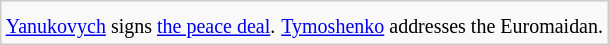<table style="float:right; clear:right; margin:10px; border:1px #ccc solid; background:#f9f9f9;">
<tr>
<td align="center"></td>
<td align="center"></td>
</tr>
<tr>
<td align="center"><small><a href='#'>Yanukovych</a> signs <a href='#'>the peace deal</a>.</small></td>
<td align="center"><small><a href='#'>Tymoshenko</a> addresses the Euromaidan.</small></td>
</tr>
</table>
